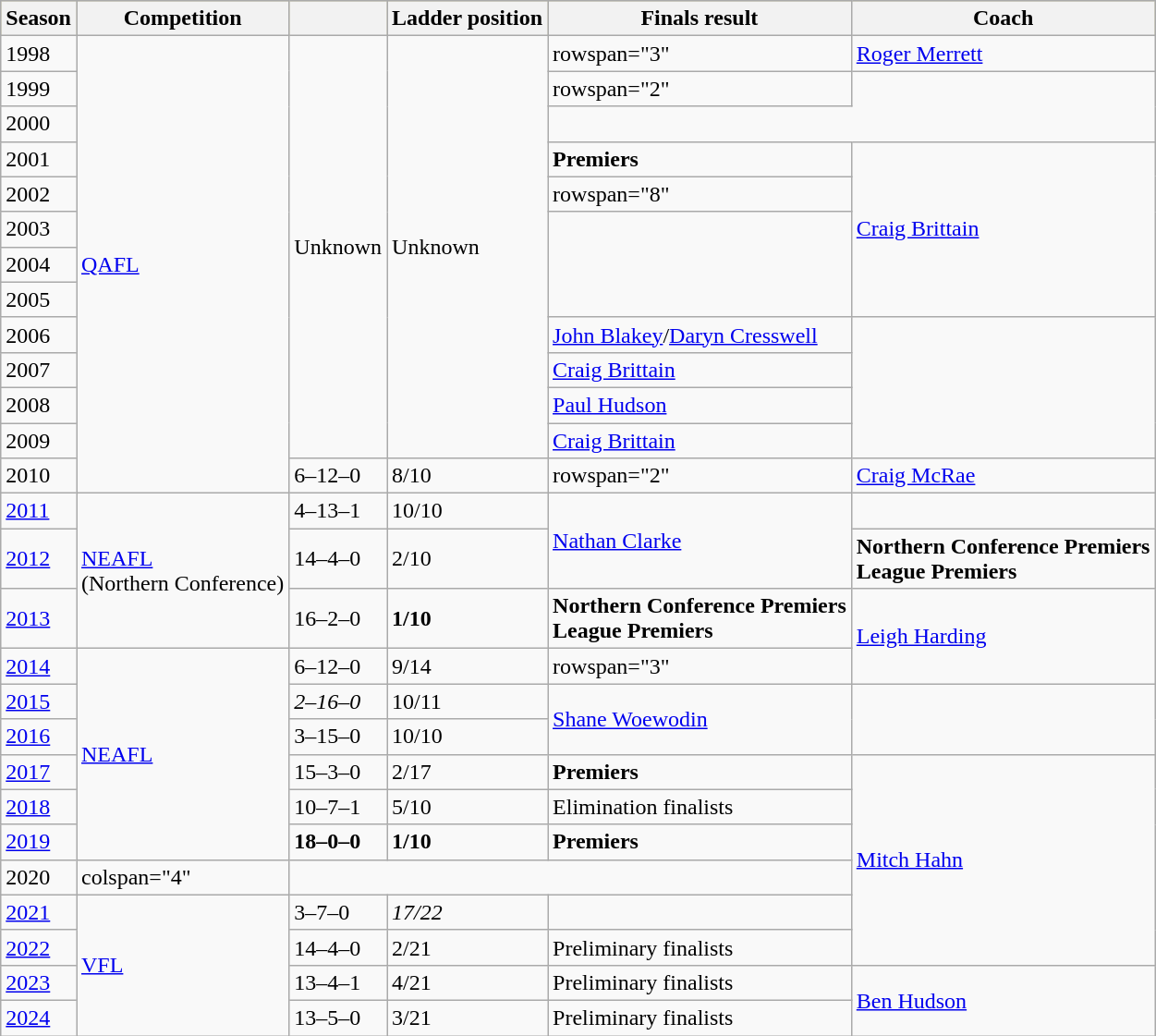<table class="wikitable">
<tr style="background:#bdb76b;">
<th>Season</th>
<th>Competition</th>
<th></th>
<th>Ladder position</th>
<th>Finals result</th>
<th>Coach</th>
</tr>
<tr>
<td>1998</td>
<td rowspan="13"><a href='#'>QAFL</a></td>
<td rowspan="12">Unknown</td>
<td rowspan="12">Unknown</td>
<td>rowspan="3" </td>
<td><a href='#'>Roger Merrett</a></td>
</tr>
<tr>
<td>1999</td>
<td>rowspan="2" </td>
</tr>
<tr>
<td>2000</td>
</tr>
<tr>
<td>2001</td>
<td><strong>Premiers</strong></td>
<td rowspan="5"><a href='#'>Craig Brittain</a></td>
</tr>
<tr>
<td>2002</td>
<td>rowspan="8" </td>
</tr>
<tr>
<td>2003</td>
</tr>
<tr>
<td>2004</td>
</tr>
<tr>
<td>2005</td>
</tr>
<tr>
<td>2006</td>
<td><a href='#'>John Blakey</a>/<a href='#'>Daryn Cresswell</a></td>
</tr>
<tr>
<td>2007</td>
<td><a href='#'>Craig Brittain</a></td>
</tr>
<tr>
<td>2008</td>
<td><a href='#'>Paul Hudson</a></td>
</tr>
<tr>
<td>2009</td>
<td><a href='#'>Craig Brittain</a></td>
</tr>
<tr>
<td>2010</td>
<td>6–12–0</td>
<td>8/10</td>
<td>rowspan="2" </td>
<td><a href='#'>Craig McRae</a></td>
</tr>
<tr>
<td><a href='#'>2011</a></td>
<td rowspan="3"><a href='#'>NEAFL</a><br>(Northern Conference)</td>
<td>4–13–1</td>
<td>10/10</td>
<td rowspan=2"><a href='#'>Nathan Clarke</a></td>
</tr>
<tr>
<td><a href='#'>2012</a></td>
<td>14–4–0</td>
<td>2/10</td>
<td><strong>Northern Conference Premiers</strong><br><strong>League Premiers</strong></td>
</tr>
<tr>
<td><a href='#'>2013</a></td>
<td>16–2–0</td>
<td><strong>1/10</strong></td>
<td><strong>Northern Conference Premiers</strong><br><strong>League Premiers</strong></td>
<td rowspan="2"><a href='#'>Leigh Harding</a></td>
</tr>
<tr>
<td><a href='#'>2014</a></td>
<td rowspan="6"><a href='#'>NEAFL</a></td>
<td>6–12–0</td>
<td>9/14</td>
<td>rowspan="3" </td>
</tr>
<tr>
<td><a href='#'>2015</a></td>
<td><em>2–16–0</em></td>
<td>10/11</td>
<td rowspan="2"><a href='#'>Shane Woewodin</a></td>
</tr>
<tr>
<td><a href='#'>2016</a></td>
<td>3–15–0</td>
<td>10/10</td>
</tr>
<tr>
<td><a href='#'>2017</a></td>
<td>15–3–0</td>
<td>2/17</td>
<td><strong>Premiers</strong></td>
<td rowspan="6"><a href='#'>Mitch Hahn</a></td>
</tr>
<tr>
<td><a href='#'>2018</a></td>
<td>10–7–1</td>
<td>5/10</td>
<td>Elimination finalists</td>
</tr>
<tr>
<td><a href='#'>2019</a></td>
<td><strong>18–0–0</strong></td>
<td><strong>1/10</strong></td>
<td><strong>Premiers</strong></td>
</tr>
<tr>
<td>2020</td>
<td>colspan="4" </td>
</tr>
<tr>
<td><a href='#'>2021</a></td>
<td rowspan="4"><a href='#'>VFL</a></td>
<td>3–7–0</td>
<td><em>17/22</em></td>
<td></td>
</tr>
<tr>
<td><a href='#'>2022</a></td>
<td>14–4–0</td>
<td>2/21</td>
<td>Preliminary finalists</td>
</tr>
<tr>
<td><a href='#'>2023</a></td>
<td>13–4–1</td>
<td>4/21</td>
<td>Preliminary finalists</td>
<td rowspan="2"><a href='#'>Ben Hudson</a></td>
</tr>
<tr>
<td><a href='#'>2024</a></td>
<td>13–5–0</td>
<td>3/21</td>
<td>Preliminary finalists</td>
</tr>
</table>
